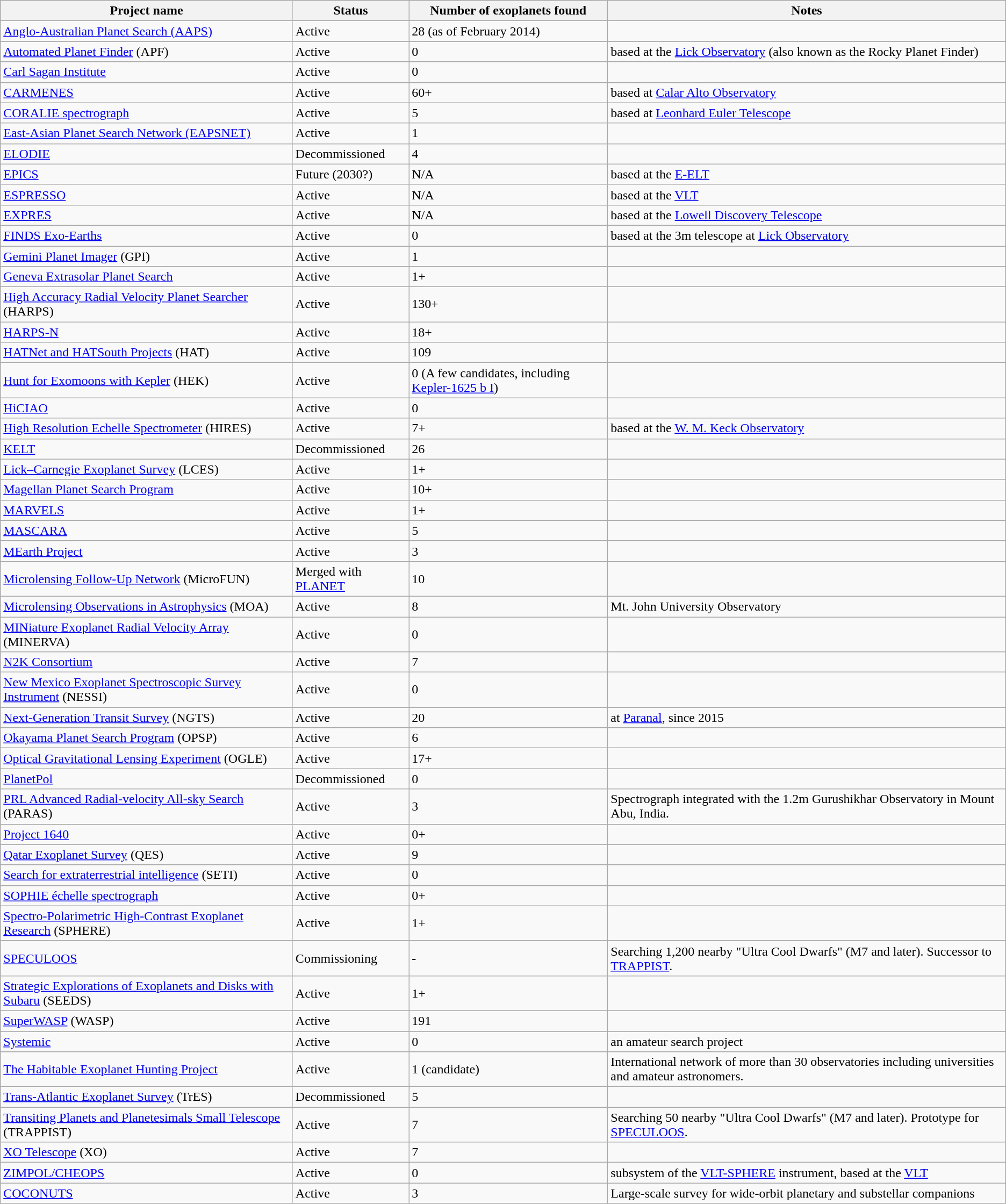<table class="wikitable sortable">
<tr>
<th>Project name</th>
<th>Status</th>
<th data-sort-type="number">Number of exoplanets found</th>
<th>Notes</th>
</tr>
<tr>
<td><a href='#'>Anglo-Australian Planet Search (AAPS)</a></td>
<td>Active</td>
<td>28 (as of February 2014)</td>
<td></td>
</tr>
<tr>
<td><a href='#'>Automated Planet Finder</a> (APF)</td>
<td>Active</td>
<td>0</td>
<td>based at the <a href='#'>Lick Observatory</a> (also known as the Rocky Planet Finder)</td>
</tr>
<tr>
<td><a href='#'>Carl Sagan Institute</a></td>
<td>Active</td>
<td>0</td>
<td></td>
</tr>
<tr>
<td><a href='#'>CARMENES</a></td>
<td>Active</td>
<td>60+</td>
<td>based at <a href='#'>Calar Alto Observatory</a></td>
</tr>
<tr>
<td><a href='#'>CORALIE spectrograph</a></td>
<td>Active</td>
<td>5</td>
<td>based at <a href='#'>Leonhard Euler Telescope</a></td>
</tr>
<tr>
<td><a href='#'>East-Asian Planet Search Network (EAPSNET)</a></td>
<td>Active</td>
<td>1</td>
<td></td>
</tr>
<tr>
<td><a href='#'>ELODIE</a></td>
<td>Decommissioned</td>
<td>4</td>
<td></td>
</tr>
<tr>
<td><a href='#'>EPICS</a></td>
<td>Future (2030?)</td>
<td>N/A</td>
<td>based at the <a href='#'>E-ELT</a></td>
</tr>
<tr>
<td><a href='#'>ESPRESSO</a></td>
<td>Active</td>
<td>N/A</td>
<td>based at the <a href='#'>VLT</a></td>
</tr>
<tr>
<td><a href='#'>EXPRES</a></td>
<td>Active</td>
<td>N/A</td>
<td>based at the <a href='#'>Lowell Discovery Telescope</a></td>
</tr>
<tr>
<td><a href='#'>FINDS Exo-Earths</a></td>
<td>Active</td>
<td>0</td>
<td>based at the 3m telescope at <a href='#'>Lick Observatory</a></td>
</tr>
<tr>
<td><a href='#'>Gemini Planet Imager</a> (GPI)</td>
<td>Active</td>
<td>1</td>
<td></td>
</tr>
<tr>
<td><a href='#'>Geneva Extrasolar Planet Search</a></td>
<td>Active</td>
<td>1+</td>
<td></td>
</tr>
<tr>
<td><a href='#'>High Accuracy Radial Velocity Planet Searcher</a> (HARPS)</td>
<td>Active</td>
<td>130+</td>
<td></td>
</tr>
<tr>
<td><a href='#'>HARPS-N</a></td>
<td>Active</td>
<td>18+</td>
<td></td>
</tr>
<tr>
<td><a href='#'>HATNet and HATSouth Projects</a> (HAT)</td>
<td>Active</td>
<td>109</td>
<td></td>
</tr>
<tr>
<td><a href='#'>Hunt for Exomoons with Kepler</a> (HEK)</td>
<td>Active</td>
<td>0 (A few candidates, including <a href='#'>Kepler-1625 b I</a>)</td>
<td></td>
</tr>
<tr>
<td><a href='#'>HiCIAO</a></td>
<td>Active</td>
<td>0</td>
<td></td>
</tr>
<tr>
<td><a href='#'>High Resolution Echelle Spectrometer</a> (HIRES)</td>
<td>Active</td>
<td>7+</td>
<td>based at the <a href='#'>W. M. Keck Observatory</a></td>
</tr>
<tr>
<td><a href='#'>KELT</a></td>
<td>Decommissioned</td>
<td>26</td>
<td></td>
</tr>
<tr>
<td><a href='#'>Lick–Carnegie Exoplanet Survey</a> (LCES)</td>
<td>Active</td>
<td>1+</td>
<td></td>
</tr>
<tr>
<td><a href='#'>Magellan Planet Search Program</a></td>
<td>Active</td>
<td>10+</td>
<td></td>
</tr>
<tr>
<td><a href='#'>MARVELS</a></td>
<td>Active</td>
<td>1+</td>
<td></td>
</tr>
<tr>
<td><a href='#'>MASCARA</a></td>
<td>Active</td>
<td>5</td>
<td></td>
</tr>
<tr>
<td><a href='#'>MEarth Project</a></td>
<td>Active</td>
<td>3</td>
<td></td>
</tr>
<tr>
<td><a href='#'>Microlensing Follow-Up Network</a> (MicroFUN)</td>
<td>Merged with <a href='#'>PLANET</a></td>
<td>10</td>
<td></td>
</tr>
<tr>
<td><a href='#'>Microlensing Observations in Astrophysics</a> (MOA)</td>
<td>Active</td>
<td>8</td>
<td>Mt. John University Observatory</td>
</tr>
<tr>
<td><a href='#'>MINiature Exoplanet Radial Velocity Array</a> (MINERVA)</td>
<td>Active</td>
<td>0</td>
<td></td>
</tr>
<tr>
<td><a href='#'>N2K Consortium</a></td>
<td>Active</td>
<td>7</td>
<td></td>
</tr>
<tr>
<td><a href='#'>New Mexico Exoplanet Spectroscopic Survey Instrument</a> (NESSI)</td>
<td>Active</td>
<td>0</td>
<td></td>
</tr>
<tr>
<td><a href='#'>Next-Generation Transit Survey</a> (NGTS)</td>
<td>Active</td>
<td>20</td>
<td>at <a href='#'>Paranal</a>, since 2015</td>
</tr>
<tr>
<td><a href='#'>Okayama Planet Search Program</a> (OPSP)</td>
<td>Active</td>
<td>6</td>
<td></td>
</tr>
<tr>
<td><a href='#'>Optical Gravitational Lensing Experiment</a> (OGLE)</td>
<td>Active</td>
<td>17+</td>
<td></td>
</tr>
<tr>
<td><a href='#'>PlanetPol</a></td>
<td>Decommissioned</td>
<td>0</td>
<td></td>
</tr>
<tr>
<td><a href='#'>PRL Advanced Radial-velocity All-sky Search</a> (PARAS)</td>
<td>Active</td>
<td>3</td>
<td>Spectrograph integrated with the 1.2m Gurushikhar Observatory in Mount Abu, India.</td>
</tr>
<tr>
<td><a href='#'>Project 1640</a></td>
<td>Active</td>
<td>0+</td>
<td></td>
</tr>
<tr>
<td><a href='#'>Qatar Exoplanet Survey</a> (QES)</td>
<td>Active</td>
<td>9</td>
<td></td>
</tr>
<tr>
<td><a href='#'>Search for extraterrestrial intelligence</a> (SETI)</td>
<td>Active</td>
<td>0</td>
<td></td>
</tr>
<tr>
<td><a href='#'>SOPHIE échelle spectrograph</a></td>
<td>Active</td>
<td>0+</td>
<td></td>
</tr>
<tr>
<td><a href='#'>Spectro-Polarimetric High-Contrast Exoplanet Research</a> (SPHERE)</td>
<td>Active</td>
<td>1+</td>
<td></td>
</tr>
<tr>
<td><a href='#'>SPECULOOS</a></td>
<td>Commissioning</td>
<td>-</td>
<td>Searching 1,200 nearby "Ultra Cool Dwarfs" (M7 and later). Successor to <a href='#'>TRAPPIST</a>.</td>
</tr>
<tr>
<td><a href='#'>Strategic Explorations of Exoplanets and Disks with Subaru</a> (SEEDS)</td>
<td>Active</td>
<td>1+</td>
<td></td>
</tr>
<tr>
<td><a href='#'>SuperWASP</a> (WASP)</td>
<td>Active</td>
<td>191</td>
<td></td>
</tr>
<tr>
<td><a href='#'>Systemic</a></td>
<td>Active</td>
<td>0</td>
<td>an amateur search project</td>
</tr>
<tr>
<td><a href='#'>The Habitable Exoplanet Hunting Project</a></td>
<td>Active</td>
<td>1 (candidate)</td>
<td>International network of more than 30 observatories including universities and amateur astronomers.</td>
</tr>
<tr>
<td><a href='#'>Trans-Atlantic Exoplanet Survey</a> (TrES)</td>
<td>Decommissioned</td>
<td>5</td>
<td></td>
</tr>
<tr>
<td><a href='#'>Transiting Planets and Planetesimals Small Telescope</a> (TRAPPIST)</td>
<td>Active</td>
<td>7</td>
<td>Searching 50 nearby "Ultra Cool Dwarfs" (M7 and later). Prototype for <a href='#'>SPECULOOS</a>.</td>
</tr>
<tr>
<td><a href='#'>XO Telescope</a> (XO)</td>
<td>Active</td>
<td>7</td>
<td></td>
</tr>
<tr>
<td><a href='#'>ZIMPOL/CHEOPS</a></td>
<td>Active</td>
<td>0</td>
<td>subsystem of the <a href='#'>VLT-SPHERE</a> instrument, based at the <a href='#'>VLT</a></td>
</tr>
<tr>
<td><a href='#'>COCONUTS</a></td>
<td>Active</td>
<td>3</td>
<td>Large-scale survey for wide-orbit planetary and substellar companions</td>
</tr>
</table>
